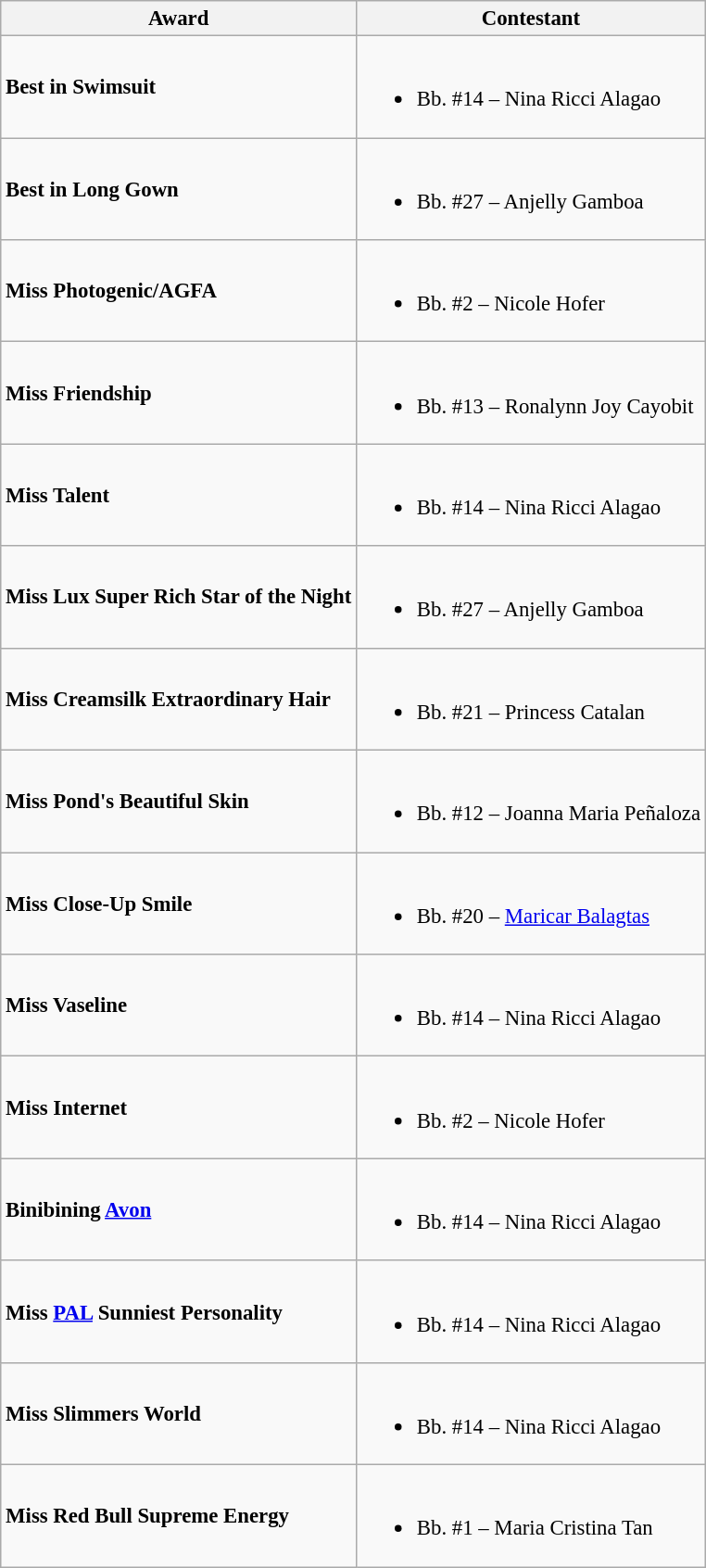<table class="wikitable sortable" style="font-size: 95%;">
<tr>
<th>Award</th>
<th>Contestant</th>
</tr>
<tr>
<td><strong>Best in Swimsuit</strong></td>
<td><br><ul><li>Bb. #14 – Nina Ricci Alagao</li></ul></td>
</tr>
<tr>
<td><strong>Best in Long Gown</strong></td>
<td><br><ul><li>Bb. #27 – Anjelly Gamboa</li></ul></td>
</tr>
<tr>
<td><strong>Miss Photogenic/AGFA</strong></td>
<td><br><ul><li>Bb. #2 – Nicole Hofer</li></ul></td>
</tr>
<tr>
<td><strong>Miss Friendship</strong></td>
<td><br><ul><li>Bb. #13 – Ronalynn Joy Cayobit</li></ul></td>
</tr>
<tr>
<td><strong>Miss Talent</strong></td>
<td><br><ul><li>Bb. #14 – Nina Ricci Alagao</li></ul></td>
</tr>
<tr>
<td><strong>Miss Lux Super Rich Star of the Night</strong></td>
<td><br><ul><li>Bb. #27 – Anjelly Gamboa</li></ul></td>
</tr>
<tr>
<td><strong>Miss Creamsilk Extraordinary Hair</strong></td>
<td><br><ul><li>Bb. #21 – Princess Catalan</li></ul></td>
</tr>
<tr>
<td><strong>Miss Pond's Beautiful Skin</strong></td>
<td><br><ul><li>Bb. #12 – Joanna Maria Peñaloza</li></ul></td>
</tr>
<tr>
<td><strong>Miss Close-Up Smile</strong></td>
<td><br><ul><li>Bb. #20 – <a href='#'>Maricar Balagtas</a></li></ul></td>
</tr>
<tr>
<td><strong>Miss Vaseline</strong></td>
<td><br><ul><li>Bb. #14 – Nina Ricci Alagao</li></ul></td>
</tr>
<tr>
<td><strong>Miss Internet</strong></td>
<td><br><ul><li>Bb. #2 – Nicole Hofer</li></ul></td>
</tr>
<tr>
<td><strong>Binibining <a href='#'>Avon</a></strong></td>
<td><br><ul><li>Bb. #14 – Nina Ricci Alagao</li></ul></td>
</tr>
<tr>
<td><strong>Miss <a href='#'>PAL</a> Sunniest Personality</strong></td>
<td><br><ul><li>Bb. #14 – Nina Ricci Alagao</li></ul></td>
</tr>
<tr>
<td><strong>Miss Slimmers World</strong></td>
<td><br><ul><li>Bb. #14 – Nina Ricci Alagao</li></ul></td>
</tr>
<tr>
<td><strong>Miss Red Bull Supreme Energy</strong></td>
<td><br><ul><li>Bb. #1 – Maria Cristina Tan</li></ul></td>
</tr>
</table>
